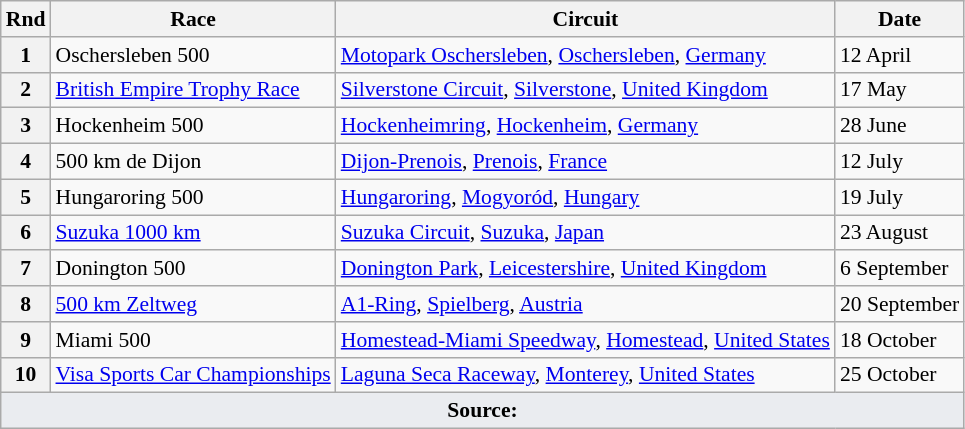<table class="wikitable" style="font-size: 90%;">
<tr>
<th>Rnd</th>
<th>Race</th>
<th>Circuit</th>
<th>Date</th>
</tr>
<tr>
<th>1</th>
<td>Oschersleben 500</td>
<td> <a href='#'>Motopark Oschersleben</a>, <a href='#'>Oschersleben</a>, <a href='#'>Germany</a></td>
<td>12 April</td>
</tr>
<tr>
<th>2</th>
<td><a href='#'>British Empire Trophy Race</a></td>
<td> <a href='#'>Silverstone Circuit</a>, <a href='#'>Silverstone</a>, <a href='#'>United Kingdom</a></td>
<td>17 May</td>
</tr>
<tr>
<th>3</th>
<td>Hockenheim 500</td>
<td> <a href='#'>Hockenheimring</a>, <a href='#'>Hockenheim</a>, <a href='#'>Germany</a></td>
<td>28 June</td>
</tr>
<tr>
<th>4</th>
<td>500 km de Dijon</td>
<td> <a href='#'>Dijon-Prenois</a>, <a href='#'>Prenois</a>, <a href='#'>France</a></td>
<td>12 July</td>
</tr>
<tr>
<th>5</th>
<td>Hungaroring 500</td>
<td> <a href='#'>Hungaroring</a>, <a href='#'>Mogyoród</a>, <a href='#'>Hungary</a></td>
<td>19 July</td>
</tr>
<tr>
<th>6</th>
<td><a href='#'>Suzuka 1000 km</a></td>
<td> <a href='#'>Suzuka Circuit</a>, <a href='#'>Suzuka</a>, <a href='#'>Japan</a></td>
<td>23 August</td>
</tr>
<tr>
<th>7</th>
<td>Donington 500</td>
<td> <a href='#'>Donington Park</a>, <a href='#'>Leicestershire</a>, <a href='#'>United Kingdom</a></td>
<td>6 September</td>
</tr>
<tr>
<th>8</th>
<td><a href='#'>500 km Zeltweg</a></td>
<td> <a href='#'>A1-Ring</a>, <a href='#'>Spielberg</a>, <a href='#'>Austria</a></td>
<td>20 September</td>
</tr>
<tr>
<th>9</th>
<td>Miami 500</td>
<td> <a href='#'>Homestead-Miami Speedway</a>, <a href='#'>Homestead</a>, <a href='#'>United States</a></td>
<td>18 October</td>
</tr>
<tr>
<th>10</th>
<td><a href='#'>Visa Sports Car Championships</a></td>
<td> <a href='#'>Laguna Seca Raceway</a>, <a href='#'>Monterey</a>, <a href='#'>United States</a></td>
<td>25 October</td>
</tr>
<tr class="sortbottom">
<td colspan="4" style="background-color:#EAECF0;text-align:center"><strong>Source:</strong></td>
</tr>
</table>
